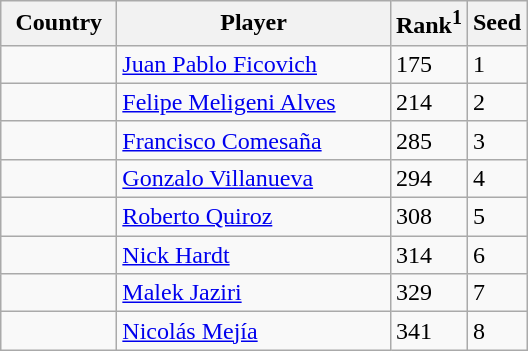<table class="sortable wikitable">
<tr>
<th width="70">Country</th>
<th width="175">Player</th>
<th>Rank<sup>1</sup></th>
<th>Seed</th>
</tr>
<tr>
<td></td>
<td><a href='#'>Juan Pablo Ficovich</a></td>
<td>175</td>
<td>1</td>
</tr>
<tr>
<td></td>
<td><a href='#'>Felipe Meligeni Alves</a></td>
<td>214</td>
<td>2</td>
</tr>
<tr>
<td></td>
<td><a href='#'>Francisco Comesaña</a></td>
<td>285</td>
<td>3</td>
</tr>
<tr>
<td></td>
<td><a href='#'>Gonzalo Villanueva</a></td>
<td>294</td>
<td>4</td>
</tr>
<tr>
<td></td>
<td><a href='#'>Roberto Quiroz</a></td>
<td>308</td>
<td>5</td>
</tr>
<tr>
<td></td>
<td><a href='#'>Nick Hardt</a></td>
<td>314</td>
<td>6</td>
</tr>
<tr>
<td></td>
<td><a href='#'>Malek Jaziri</a></td>
<td>329</td>
<td>7</td>
</tr>
<tr>
<td></td>
<td><a href='#'>Nicolás Mejía</a></td>
<td>341</td>
<td>8</td>
</tr>
</table>
